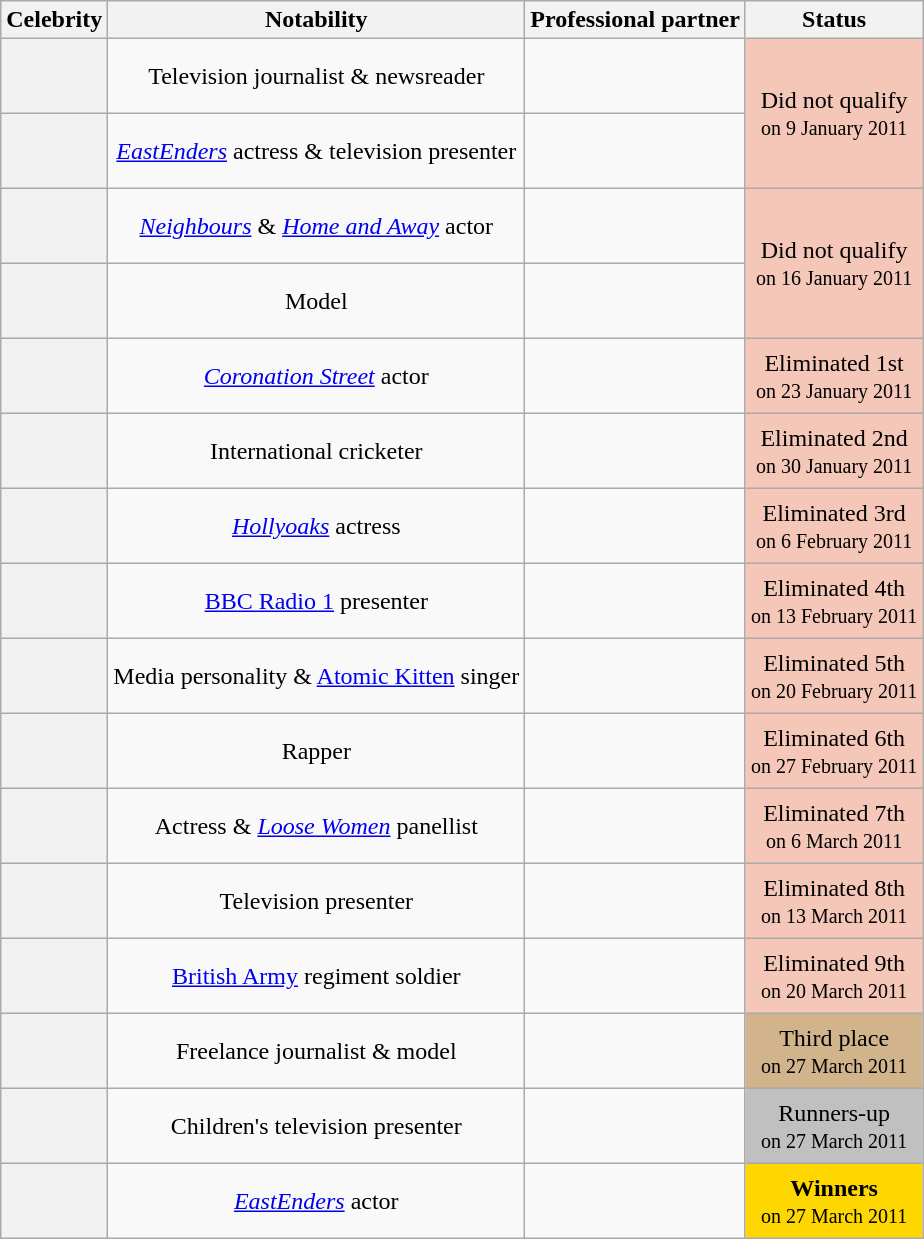<table class="wikitable sortable" style="text-align:center;">
<tr>
<th scope="col">Celebrity</th>
<th scope="col" class="unsortable">Notability</th>
<th scope="col">Professional partner</th>
<th scope="col">Status</th>
</tr>
<tr style="height:50px">
<th scope="row"></th>
<td>Television journalist & newsreader</td>
<td></td>
<td rowspan="2" bgcolor="f4c7b8">Did not qualify<br><small>on 9 January 2011</small></td>
</tr>
<tr style="height:50px">
<th scope="row"></th>
<td><em><a href='#'>EastEnders</a></em> actress & television presenter</td>
<td></td>
</tr>
<tr style="height:50px">
<th scope="row"></th>
<td><em><a href='#'>Neighbours</a></em> & <em><a href='#'>Home and Away</a></em> actor</td>
<td></td>
<td rowspan="2" bgcolor="f4c7b8">Did not qualify<br><small>on 16 January 2011</small></td>
</tr>
<tr style="height:50px">
<th scope="row"></th>
<td>Model</td>
<td></td>
</tr>
<tr style="height:50px">
<th scope="row"></th>
<td><em><a href='#'>Coronation Street</a></em> actor</td>
<td></td>
<td bgcolor="f4c7b8">Eliminated 1st<br><small>on 23 January 2011</small></td>
</tr>
<tr style="height:50px">
<th scope="row"></th>
<td>International cricketer</td>
<td></td>
<td bgcolor="f4c7b8">Eliminated 2nd<br><small>on 30 January 2011</small></td>
</tr>
<tr style="height:50px">
<th scope="row"></th>
<td><em><a href='#'>Hollyoaks</a></em> actress</td>
<td></td>
<td bgcolor="f4c7b8">Eliminated 3rd<br><small>on 6 February 2011</small></td>
</tr>
<tr style="height:50px">
<th scope="row"></th>
<td><a href='#'>BBC Radio 1</a> presenter</td>
<td></td>
<td bgcolor="f4c7b8">Eliminated 4th<br><small>on 13 February 2011</small></td>
</tr>
<tr style="height:50px">
<th scope="row"></th>
<td>Media personality & <a href='#'>Atomic Kitten</a> singer</td>
<td></td>
<td bgcolor="f4c7b8">Eliminated 5th<br><small>on 20 February 2011</small></td>
</tr>
<tr style="height:50px">
<th scope="row"></th>
<td>Rapper</td>
<td></td>
<td bgcolor="f4c7b8">Eliminated 6th<br><small>on 27 February 2011</small></td>
</tr>
<tr style="height:50px">
<th scope="row"></th>
<td>Actress & <em><a href='#'>Loose Women</a></em> panellist</td>
<td></td>
<td bgcolor="f4c7b8">Eliminated 7th<br><small>on 6 March 2011</small></td>
</tr>
<tr style="height:50px">
<th scope="row"></th>
<td>Television presenter</td>
<td></td>
<td bgcolor="f4c7b8">Eliminated 8th<br><small>on 13 March 2011</small></td>
</tr>
<tr style="height:50px">
<th scope="row"></th>
<td><a href='#'>British Army</a> regiment soldier</td>
<td></td>
<td bgcolor="f4c7b8">Eliminated 9th<br><small>on 20 March 2011</small></td>
</tr>
<tr style="height:50px">
<th scope="row"></th>
<td>Freelance journalist & model</td>
<td></td>
<td bgcolor="tan">Third place<br><small>on 27 March 2011</small></td>
</tr>
<tr style="height:50px">
<th scope="row"></th>
<td>Children's television presenter</td>
<td></td>
<td bgcolor="silver">Runners-up<br><small>on 27 March 2011</small></td>
</tr>
<tr style="height:50px">
<th scope="row"></th>
<td><em><a href='#'>EastEnders</a></em> actor</td>
<td></td>
<td bgcolor="gold"><strong>Winners</strong><br><small>on 27 March 2011</small></td>
</tr>
</table>
